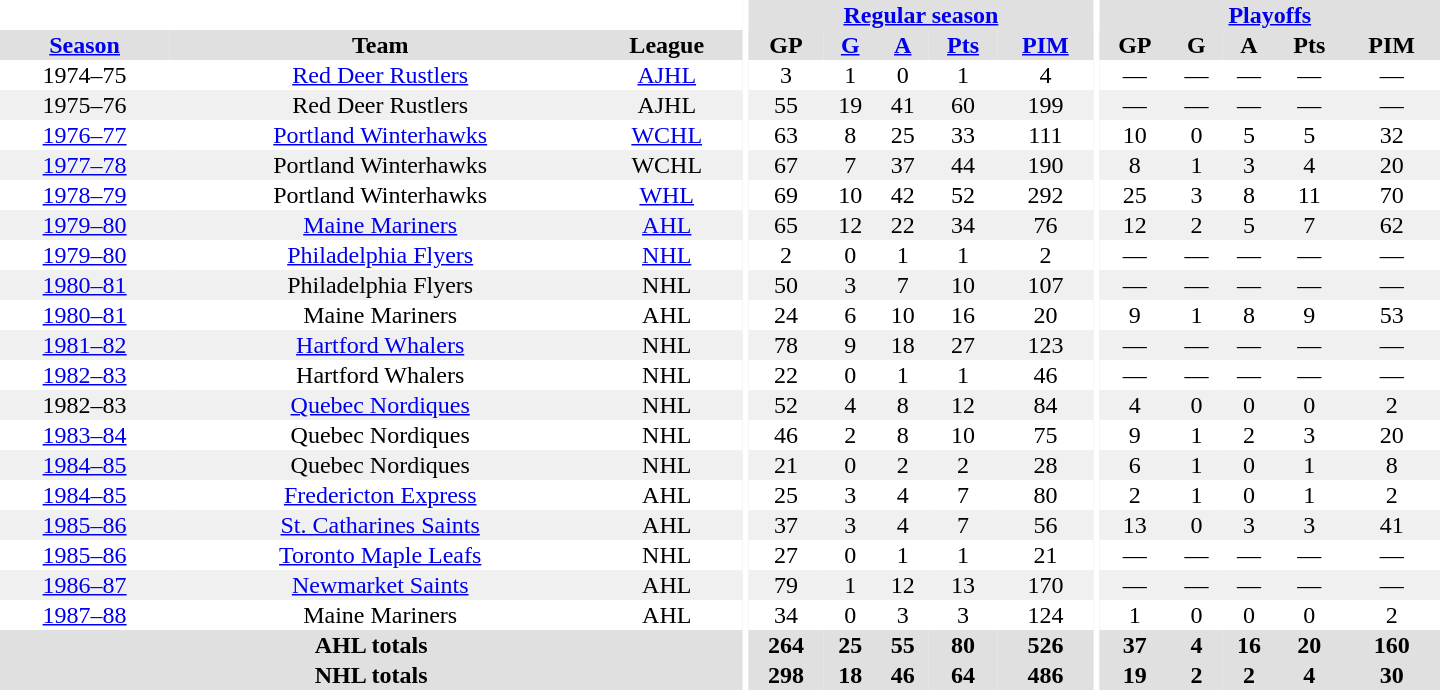<table border="0" cellpadding="1" cellspacing="0" style="text-align:center; width:60em">
<tr bgcolor="#e0e0e0">
<th colspan="3" bgcolor="#ffffff"></th>
<th rowspan="100" bgcolor="#ffffff"></th>
<th colspan="5"><a href='#'>Regular season</a></th>
<th rowspan="100" bgcolor="#ffffff"></th>
<th colspan="5"><a href='#'>Playoffs</a></th>
</tr>
<tr bgcolor="#e0e0e0">
<th><a href='#'>Season</a></th>
<th>Team</th>
<th>League</th>
<th>GP</th>
<th><a href='#'>G</a></th>
<th><a href='#'>A</a></th>
<th><a href='#'>Pts</a></th>
<th><a href='#'>PIM</a></th>
<th>GP</th>
<th>G</th>
<th>A</th>
<th>Pts</th>
<th>PIM</th>
</tr>
<tr>
<td>1974–75</td>
<td><a href='#'>Red Deer Rustlers</a></td>
<td><a href='#'>AJHL</a></td>
<td>3</td>
<td>1</td>
<td>0</td>
<td>1</td>
<td>4</td>
<td>—</td>
<td>—</td>
<td>—</td>
<td>—</td>
<td>—</td>
</tr>
<tr bgcolor="#f0f0f0">
<td>1975–76</td>
<td>Red Deer Rustlers</td>
<td>AJHL</td>
<td>55</td>
<td>19</td>
<td>41</td>
<td>60</td>
<td>199</td>
<td>—</td>
<td>—</td>
<td>—</td>
<td>—</td>
<td>—</td>
</tr>
<tr>
<td><a href='#'>1976–77</a></td>
<td><a href='#'>Portland Winterhawks</a></td>
<td><a href='#'>WCHL</a></td>
<td>63</td>
<td>8</td>
<td>25</td>
<td>33</td>
<td>111</td>
<td>10</td>
<td>0</td>
<td>5</td>
<td>5</td>
<td>32</td>
</tr>
<tr bgcolor="#f0f0f0">
<td><a href='#'>1977–78</a></td>
<td>Portland Winterhawks</td>
<td>WCHL</td>
<td>67</td>
<td>7</td>
<td>37</td>
<td>44</td>
<td>190</td>
<td>8</td>
<td>1</td>
<td>3</td>
<td>4</td>
<td>20</td>
</tr>
<tr>
<td><a href='#'>1978–79</a></td>
<td>Portland Winterhawks</td>
<td><a href='#'>WHL</a></td>
<td>69</td>
<td>10</td>
<td>42</td>
<td>52</td>
<td>292</td>
<td>25</td>
<td>3</td>
<td>8</td>
<td>11</td>
<td>70</td>
</tr>
<tr bgcolor="#f0f0f0">
<td><a href='#'>1979–80</a></td>
<td><a href='#'>Maine Mariners</a></td>
<td><a href='#'>AHL</a></td>
<td>65</td>
<td>12</td>
<td>22</td>
<td>34</td>
<td>76</td>
<td>12</td>
<td>2</td>
<td>5</td>
<td>7</td>
<td>62</td>
</tr>
<tr>
<td><a href='#'>1979–80</a></td>
<td><a href='#'>Philadelphia Flyers</a></td>
<td><a href='#'>NHL</a></td>
<td>2</td>
<td>0</td>
<td>1</td>
<td>1</td>
<td>2</td>
<td>—</td>
<td>—</td>
<td>—</td>
<td>—</td>
<td>—</td>
</tr>
<tr bgcolor="#f0f0f0">
<td><a href='#'>1980–81</a></td>
<td>Philadelphia Flyers</td>
<td>NHL</td>
<td>50</td>
<td>3</td>
<td>7</td>
<td>10</td>
<td>107</td>
<td>—</td>
<td>—</td>
<td>—</td>
<td>—</td>
<td>—</td>
</tr>
<tr>
<td><a href='#'>1980–81</a></td>
<td>Maine Mariners</td>
<td>AHL</td>
<td>24</td>
<td>6</td>
<td>10</td>
<td>16</td>
<td>20</td>
<td>9</td>
<td>1</td>
<td>8</td>
<td>9</td>
<td>53</td>
</tr>
<tr bgcolor="#f0f0f0">
<td><a href='#'>1981–82</a></td>
<td><a href='#'>Hartford Whalers</a></td>
<td>NHL</td>
<td>78</td>
<td>9</td>
<td>18</td>
<td>27</td>
<td>123</td>
<td>—</td>
<td>—</td>
<td>—</td>
<td>—</td>
<td>—</td>
</tr>
<tr>
<td><a href='#'>1982–83</a></td>
<td>Hartford Whalers</td>
<td>NHL</td>
<td>22</td>
<td>0</td>
<td>1</td>
<td>1</td>
<td>46</td>
<td>—</td>
<td>—</td>
<td>—</td>
<td>—</td>
<td>—</td>
</tr>
<tr bgcolor="#f0f0f0">
<td>1982–83</td>
<td><a href='#'>Quebec Nordiques</a></td>
<td>NHL</td>
<td>52</td>
<td>4</td>
<td>8</td>
<td>12</td>
<td>84</td>
<td>4</td>
<td>0</td>
<td>0</td>
<td>0</td>
<td>2</td>
</tr>
<tr>
<td><a href='#'>1983–84</a></td>
<td>Quebec Nordiques</td>
<td>NHL</td>
<td>46</td>
<td>2</td>
<td>8</td>
<td>10</td>
<td>75</td>
<td>9</td>
<td>1</td>
<td>2</td>
<td>3</td>
<td>20</td>
</tr>
<tr bgcolor="#f0f0f0">
<td><a href='#'>1984–85</a></td>
<td>Quebec Nordiques</td>
<td>NHL</td>
<td>21</td>
<td>0</td>
<td>2</td>
<td>2</td>
<td>28</td>
<td>6</td>
<td>1</td>
<td>0</td>
<td>1</td>
<td>8</td>
</tr>
<tr>
<td><a href='#'>1984–85</a></td>
<td><a href='#'>Fredericton Express</a></td>
<td>AHL</td>
<td>25</td>
<td>3</td>
<td>4</td>
<td>7</td>
<td>80</td>
<td>2</td>
<td>1</td>
<td>0</td>
<td>1</td>
<td>2</td>
</tr>
<tr bgcolor="#f0f0f0">
<td><a href='#'>1985–86</a></td>
<td><a href='#'>St. Catharines Saints</a></td>
<td>AHL</td>
<td>37</td>
<td>3</td>
<td>4</td>
<td>7</td>
<td>56</td>
<td>13</td>
<td>0</td>
<td>3</td>
<td>3</td>
<td>41</td>
</tr>
<tr>
<td><a href='#'>1985–86</a></td>
<td><a href='#'>Toronto Maple Leafs</a></td>
<td>NHL</td>
<td>27</td>
<td>0</td>
<td>1</td>
<td>1</td>
<td>21</td>
<td>—</td>
<td>—</td>
<td>—</td>
<td>—</td>
<td>—</td>
</tr>
<tr bgcolor="#f0f0f0">
<td><a href='#'>1986–87</a></td>
<td><a href='#'>Newmarket Saints</a></td>
<td>AHL</td>
<td>79</td>
<td>1</td>
<td>12</td>
<td>13</td>
<td>170</td>
<td>—</td>
<td>—</td>
<td>—</td>
<td>—</td>
<td>—</td>
</tr>
<tr>
<td><a href='#'>1987–88</a></td>
<td>Maine Mariners</td>
<td>AHL</td>
<td>34</td>
<td>0</td>
<td>3</td>
<td>3</td>
<td>124</td>
<td>1</td>
<td>0</td>
<td>0</td>
<td>0</td>
<td>2</td>
</tr>
<tr bgcolor="#e0e0e0">
<th colspan="3">AHL totals</th>
<th>264</th>
<th>25</th>
<th>55</th>
<th>80</th>
<th>526</th>
<th>37</th>
<th>4</th>
<th>16</th>
<th>20</th>
<th>160</th>
</tr>
<tr bgcolor="#e0e0e0">
<th colspan="3">NHL totals</th>
<th>298</th>
<th>18</th>
<th>46</th>
<th>64</th>
<th>486</th>
<th>19</th>
<th>2</th>
<th>2</th>
<th>4</th>
<th>30</th>
</tr>
</table>
